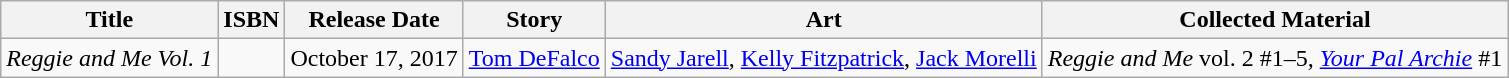<table class="wikitable">
<tr>
<th>Title</th>
<th>ISBN</th>
<th>Release Date</th>
<th>Story</th>
<th>Art</th>
<th>Collected Material</th>
</tr>
<tr>
<td><em>Reggie and Me Vol. 1</em></td>
<td></td>
<td>October 17, 2017</td>
<td><a href='#'>Tom DeFalco</a></td>
<td><a href='#'>Sandy Jarell</a>, <a href='#'>Kelly Fitzpatrick</a>, <a href='#'>Jack Morelli</a></td>
<td><em>Reggie and Me</em> vol. 2 #1–5, <em><a href='#'>Your Pal Archie</a></em> #1</td>
</tr>
</table>
